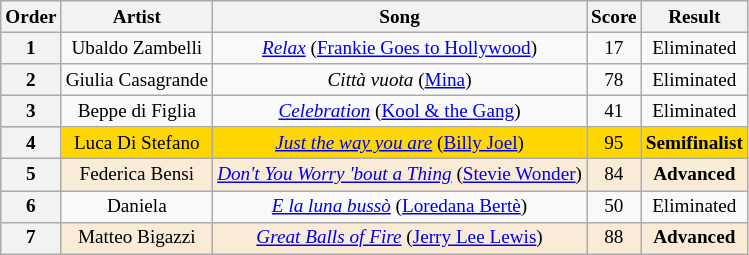<table class="wikitable sortable" style="text-align:center; font-size:80%">
<tr>
<th>Order</th>
<th>Artist</th>
<th>Song</th>
<th>Score</th>
<th>Result</th>
</tr>
<tr>
<th scope=col>1</th>
<td>Ubaldo Zambelli</td>
<td><em><a href='#'>Relax</a></em> (<a href='#'>Frankie Goes to Hollywood</a>)</td>
<td>17</td>
<td>Eliminated</td>
</tr>
<tr>
<th scope=col>2</th>
<td>Giulia Casagrande</td>
<td><em>Città vuota</em> (<a href='#'>Mina</a>)</td>
<td>78</td>
<td>Eliminated</td>
</tr>
<tr>
<th scope=col>3</th>
<td>Beppe di Figlia</td>
<td><em><a href='#'>Celebration</a></em> (<a href='#'>Kool & the Gang</a>)</td>
<td>41</td>
<td>Eliminated</td>
</tr>
<tr bgcolor=gold>
<th scope=col>4</th>
<td>Luca Di Stefano</td>
<td><em><a href='#'>Just the way you are</a></em> (<a href='#'>Billy Joel</a>)</td>
<td>95</td>
<td><strong>Semifinalist</strong></td>
</tr>
<tr bgcolor=#FAEBD7>
<th scope=col>5</th>
<td>Federica Bensi</td>
<td><em><a href='#'>Don't You Worry 'bout a Thing</a></em> (<a href='#'>Stevie Wonder</a>)</td>
<td>84</td>
<td><strong>Advanced</strong></td>
</tr>
<tr>
<th scope=col>6</th>
<td>Daniela</td>
<td><em><a href='#'>E la luna bussò</a></em> (<a href='#'>Loredana Bertè</a>)</td>
<td>50</td>
<td>Eliminated</td>
</tr>
<tr bgcolor=#FAEBD7>
<th scope=col>7</th>
<td>Matteo Bigazzi</td>
<td><em><a href='#'>Great Balls of Fire</a></em> (<a href='#'>Jerry Lee Lewis</a>)</td>
<td>88</td>
<td><strong>Advanced</strong></td>
</tr>
</table>
